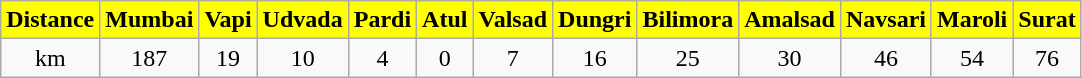<table class="wikitable plainrowheaders unsortable" style="text-align:center">
<tr>
<th scope="col" rowspan="1" style="background:yellow;">Distance</th>
<th scope="col" rowspan="1" style="background:yellow;">Mumbai</th>
<th scope="col" rowspan="1" style="background:yellow;">Vapi</th>
<th scope="col" rowspan="1" style="background:yellow;">Udvada</th>
<th scope="col" rowspan="1" style="background:yellow;">Pardi</th>
<th scope="col" rowspan="1" style="background:yellow;">Atul</th>
<th scope="col" rowspan="1" style="background:yellow;">Valsad</th>
<th scope="col" rowspan="1" style="background:yellow;">Dungri</th>
<th scope="col" rowspan="1" style="background:yellow;">Bilimora</th>
<th scope="col" rowspan="1" style="background:yellow;">Amalsad</th>
<th scope="col" rowspan="1" style="background:yellow;">Navsari</th>
<th scope="col" rowspan="1" style="background:yellow;">Maroli</th>
<th scope="col" rowspan="1" style="background:yellow;">Surat</th>
</tr>
<tr>
<td>km</td>
<td>187</td>
<td>19</td>
<td>10</td>
<td>4</td>
<td>0</td>
<td>7</td>
<td>16</td>
<td>25</td>
<td>30</td>
<td>46</td>
<td>54</td>
<td>76</td>
</tr>
</table>
